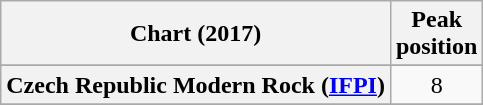<table class="wikitable sortable plainrowheaders" style="text-align:center">
<tr>
<th scope="col">Chart (2017)</th>
<th scope="col">Peak<br> position</th>
</tr>
<tr>
</tr>
<tr>
</tr>
<tr>
<th scope="row">Czech Republic Modern Rock (<a href='#'>IFPI</a>)</th>
<td>8</td>
</tr>
<tr>
</tr>
<tr>
</tr>
<tr>
</tr>
<tr>
</tr>
</table>
